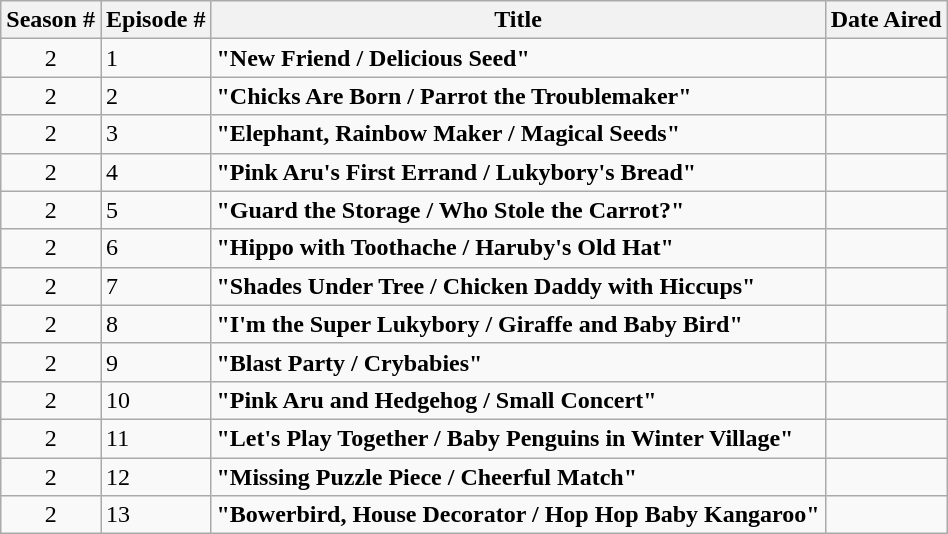<table class="wikitable">
<tr>
<th>Season #</th>
<th>Episode #</th>
<th>Title</th>
<th>Date Aired</th>
</tr>
<tr>
<td align="center">2</td>
<td>1</td>
<td><strong>"New Friend / Delicious Seed"</strong></td>
<td></td>
</tr>
<tr>
<td align="center">2</td>
<td>2</td>
<td><strong>"Chicks Are Born / Parrot the Troublemaker"</strong></td>
<td></td>
</tr>
<tr>
<td align="center">2</td>
<td>3</td>
<td><strong>"Elephant, Rainbow Maker / Magical Seeds"</strong></td>
<td></td>
</tr>
<tr>
<td align="center">2</td>
<td>4</td>
<td><strong>"Pink Aru's First Errand / Lukybory's Bread"</strong></td>
<td></td>
</tr>
<tr>
<td align="center">2</td>
<td>5</td>
<td><strong>"Guard the Storage / Who Stole the Carrot?"</strong></td>
<td></td>
</tr>
<tr>
<td align="center">2</td>
<td>6</td>
<td><strong>"Hippo with Toothache / Haruby's Old Hat"</strong></td>
<td></td>
</tr>
<tr>
<td align="center">2</td>
<td>7</td>
<td><strong>"Shades Under Tree / Chicken Daddy with Hiccups"</strong></td>
<td></td>
</tr>
<tr>
<td align="center">2</td>
<td>8</td>
<td><strong>"I'm the Super Lukybory / Giraffe and Baby Bird"</strong></td>
<td></td>
</tr>
<tr>
<td align="center">2</td>
<td>9</td>
<td><strong>"Blast Party / Crybabies"</strong></td>
<td></td>
</tr>
<tr>
<td align="center">2</td>
<td>10</td>
<td><strong>"Pink Aru and Hedgehog / Small Concert"</strong></td>
<td></td>
</tr>
<tr>
<td align="center">2</td>
<td>11</td>
<td><strong>"Let's Play Together / Baby Penguins in Winter Village"</strong></td>
<td></td>
</tr>
<tr>
<td align="center">2</td>
<td>12</td>
<td><strong>"Missing Puzzle Piece / Cheerful Match"</strong></td>
<td></td>
</tr>
<tr>
<td align="center">2</td>
<td>13</td>
<td><strong>"Bowerbird, House Decorator / Hop Hop Baby Kangaroo"</strong></td>
<td></td>
</tr>
</table>
